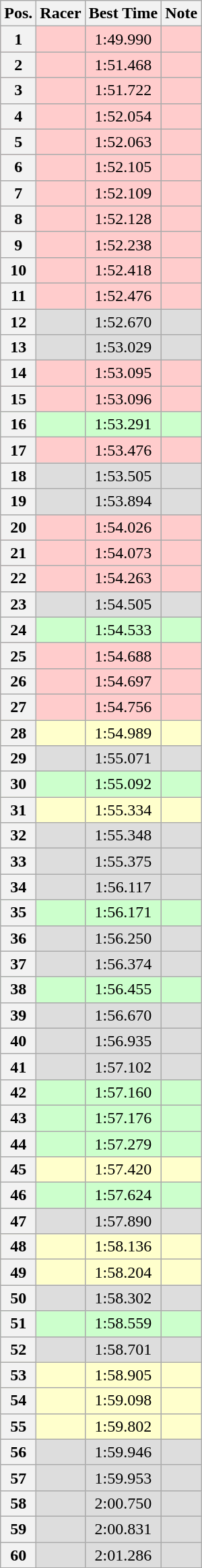<table class="wikitable sortable plainrowheaders" style="text-align:center;">
<tr>
<th scope="col">Pos.</th>
<th scope="col">Racer</th>
<th scope="col">Best Time</th>
<th scope="col">Note</th>
</tr>
<tr bgcolor=#ffcccc>
<th style="text - align:center; ">1</th>
<td align="left"></td>
<td>1:49.990</td>
<td></td>
</tr>
<tr bgcolor=#ffcccc>
<th style="text - align:center; ">2</th>
<td align="left"></td>
<td>1:51.468</td>
<td></td>
</tr>
<tr bgcolor=#ffcccc>
<th style="text - align:center; ">3</th>
<td align="left"></td>
<td>1:51.722</td>
<td></td>
</tr>
<tr bgcolor=#ffcccc>
<th style="text - align:center; ">4</th>
<td align="left"></td>
<td>1:52.054</td>
<td></td>
</tr>
<tr bgcolor=#ffcccc>
<th style="text - align:center; ">5</th>
<td align="left"></td>
<td>1:52.063</td>
<td></td>
</tr>
<tr bgcolor=#ffcccc>
<th style="text - align:center; ">6</th>
<td align="left"></td>
<td>1:52.105</td>
<td></td>
</tr>
<tr bgcolor=#ffcccc>
<th style="text - align:center; ">7</th>
<td align="left"></td>
<td>1:52.109</td>
<td></td>
</tr>
<tr bgcolor=#ffcccc>
<th style="text - align:center; ">8</th>
<td align="left"></td>
<td>1:52.128</td>
<td></td>
</tr>
<tr bgcolor=#ffcccc>
<th style="text - align:center; ">9</th>
<td align="left"></td>
<td>1:52.238</td>
<td></td>
</tr>
<tr bgcolor=#ffcccc>
<th style="text - align:center; ">10</th>
<td align="left"></td>
<td>1:52.418</td>
<td></td>
</tr>
<tr bgcolor=#ffcccc>
<th style="text - align:center; ">11</th>
<td align="left"></td>
<td>1:52.476</td>
<td></td>
</tr>
<tr bgcolor=#dddddd>
<th style="text - align:center; ">12</th>
<td align="left"></td>
<td>1:52.670</td>
<td></td>
</tr>
<tr bgcolor=#dddddd>
<th style="text - align:center; ">13</th>
<td align="left"></td>
<td>1:53.029</td>
<td></td>
</tr>
<tr bgcolor=#ffcccc>
<th style="text - align:center; ">14</th>
<td align="left"></td>
<td>1:53.095</td>
<td></td>
</tr>
<tr bgcolor=#ffcccc>
<th style="text - align:center; ">15</th>
<td align="left"></td>
<td>1:53.096</td>
<td></td>
</tr>
<tr bgcolor=#ccffcc>
<th style="text - align:center; ">16</th>
<td align="left"></td>
<td>1:53.291</td>
<td></td>
</tr>
<tr bgcolor=#ffcccc>
<th style="text - align:center; ">17</th>
<td align="left"></td>
<td>1:53.476</td>
<td></td>
</tr>
<tr bgcolor=#dddddd>
<th style="text - align:center; ">18</th>
<td align="left"></td>
<td>1:53.505</td>
<td></td>
</tr>
<tr bgcolor=#dddddd>
<th style="text - align:center; ">19</th>
<td align="left"></td>
<td>1:53.894</td>
<td></td>
</tr>
<tr bgcolor=#ffcccc>
<th style="text - align:center; ">20</th>
<td align="left"></td>
<td>1:54.026</td>
<td></td>
</tr>
<tr bgcolor=#ffcccc>
<th style="text - align:center; ">21</th>
<td align="left"></td>
<td>1:54.073</td>
<td></td>
</tr>
<tr bgcolor=#ffcccc>
<th style="text - align:center; ">22</th>
<td align="left"></td>
<td>1:54.263</td>
<td></td>
</tr>
<tr bgcolor=#dddddd>
<th style="text - align:center; ">23</th>
<td align="left"></td>
<td>1:54.505</td>
<td></td>
</tr>
<tr bgcolor=#ccffcc>
<th style="text - align:center; ">24</th>
<td align="left"></td>
<td>1:54.533</td>
<td></td>
</tr>
<tr bgcolor=#ffcccc>
<th style="text - align:center; ">25</th>
<td align="left"></td>
<td>1:54.688</td>
<td></td>
</tr>
<tr bgcolor=#ffcccc>
<th style="text - align:center; ">26</th>
<td align="left"></td>
<td>1:54.697</td>
<td></td>
</tr>
<tr bgcolor=#ffcccc>
<th style="text - align:center; ">27</th>
<td align="left"></td>
<td>1:54.756</td>
<td></td>
</tr>
<tr bgcolor=#ffffcc>
<th style="text - align:center; ">28</th>
<td align="left"></td>
<td>1:54.989</td>
<td></td>
</tr>
<tr bgcolor=#dddddd>
<th style="text - align:center; ">29</th>
<td align="left"></td>
<td>1:55.071</td>
<td></td>
</tr>
<tr bgcolor=#ccffcc>
<th style="text - align:center; ">30</th>
<td align="left"></td>
<td>1:55.092</td>
<td></td>
</tr>
<tr bgcolor=#ffffcc>
<th style="text - align:center; ">31</th>
<td align="left"></td>
<td>1:55.334</td>
<td></td>
</tr>
<tr bgcolor=#dddddd>
<th style="text - align:center; ">32</th>
<td align="left"></td>
<td>1:55.348</td>
<td></td>
</tr>
<tr bgcolor=#dddddd>
<th style="text - align:center; ">33</th>
<td align="left"></td>
<td>1:55.375</td>
<td></td>
</tr>
<tr bgcolor=#dddddd>
<th style="text - align:center; ">34</th>
<td align="left"></td>
<td>1:56.117</td>
<td></td>
</tr>
<tr bgcolor=#ccffcc>
<th style="text - align:center; ">35</th>
<td align="left"></td>
<td>1:56.171</td>
<td></td>
</tr>
<tr bgcolor=#dddddd>
<th style="text - align:center; ">36</th>
<td align="left"></td>
<td>1:56.250</td>
<td></td>
</tr>
<tr bgcolor=#dddddd>
<th style="text - align:center; ">37</th>
<td align="left"></td>
<td>1:56.374</td>
<td></td>
</tr>
<tr bgcolor=#ccffcc>
<th style="text - align:center; ">38</th>
<td align="left"></td>
<td>1:56.455</td>
<td></td>
</tr>
<tr bgcolor=#dddddd>
<th style="text - align:center; ">39</th>
<td align="left"></td>
<td>1:56.670</td>
<td></td>
</tr>
<tr bgcolor=#dddddd>
<th style="text - align:center; ">40</th>
<td align="left"></td>
<td>1:56.935</td>
<td></td>
</tr>
<tr bgcolor=#dddddd>
<th style="text - align:center; ">41</th>
<td align="left"></td>
<td>1:57.102</td>
<td></td>
</tr>
<tr bgcolor=#ccffcc>
<th style="text - align:center; ">42</th>
<td align="left"></td>
<td>1:57.160</td>
<td></td>
</tr>
<tr bgcolor=#ccffcc>
<th style="text - align:center; ">43</th>
<td align="left"></td>
<td>1:57.176</td>
<td></td>
</tr>
<tr bgcolor=#ccffcc>
<th style="text - align:center; ">44</th>
<td align="left"></td>
<td>1:57.279</td>
<td></td>
</tr>
<tr bgcolor=#ffffcc>
<th style="text - align:center; ">45</th>
<td align="left"></td>
<td>1:57.420</td>
<td></td>
</tr>
<tr bgcolor=#ccffcc>
<th style="text - align:center; ">46</th>
<td align="left"></td>
<td>1:57.624</td>
<td></td>
</tr>
<tr bgcolor=#dddddd>
<th style="text - align:center; ">47</th>
<td align="left"></td>
<td>1:57.890</td>
<td></td>
</tr>
<tr bgcolor=#ffffcc>
<th style="text - align:center; ">48</th>
<td align="left"></td>
<td>1:58.136</td>
<td></td>
</tr>
<tr bgcolor=#ffffcc>
<th style="text - align:center; ">49</th>
<td align="left"></td>
<td>1:58.204</td>
<td></td>
</tr>
<tr bgcolor=#dddddd>
<th style="text - align:center; ">50</th>
<td align="left"></td>
<td>1:58.302</td>
<td></td>
</tr>
<tr bgcolor=#ccffcc>
<th style="text - align:center; ">51</th>
<td align="left"></td>
<td>1:58.559</td>
<td></td>
</tr>
<tr bgcolor=#dddddd>
<th style="text - align:center; ">52</th>
<td align="left"></td>
<td>1:58.701</td>
<td></td>
</tr>
<tr bgcolor=#ffffcc>
<th style="text - align:center; ">53</th>
<td align="left"></td>
<td>1:58.905</td>
<td></td>
</tr>
<tr bgcolor=#ffffcc>
<th style="text - align:center; ">54</th>
<td align="left"></td>
<td>1:59.098</td>
<td></td>
</tr>
<tr bgcolor=#ffffcc>
<th style="text - align:center; ">55</th>
<td align="left"></td>
<td>1:59.802</td>
<td></td>
</tr>
<tr bgcolor=#dddddd>
<th style="text - align:center; ">56</th>
<td align="left"></td>
<td>1:59.946</td>
<td></td>
</tr>
<tr bgcolor=#dddddd>
<th style="text - align:center; ">57</th>
<td align="left"></td>
<td>1:59.953</td>
<td></td>
</tr>
<tr bgcolor=#dddddd>
<th style="text - align:center; ">58</th>
<td align="left"></td>
<td>2:00.750</td>
<td></td>
</tr>
<tr bgcolor=#dddddd>
<th style="text - align:center; ">59</th>
<td align="left"></td>
<td>2:00.831</td>
<td></td>
</tr>
<tr bgcolor=#dddddd>
<th style="text - align:center; ">60</th>
<td align="left"></td>
<td>2:01.286</td>
<td></td>
</tr>
</table>
